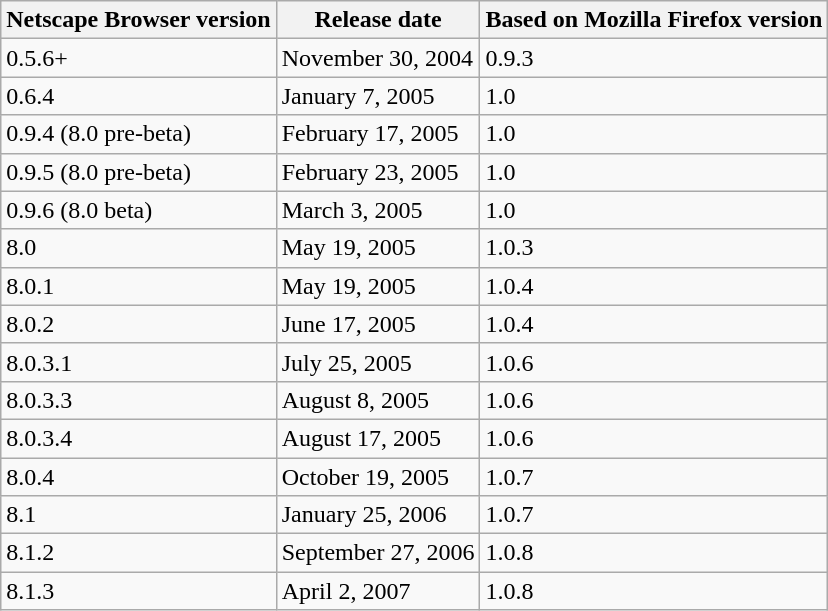<table class="wikitable sortable">
<tr>
<th>Netscape Browser version</th>
<th>Release date</th>
<th>Based on Mozilla Firefox version</th>
</tr>
<tr>
<td>0.5.6+</td>
<td>November 30, 2004</td>
<td>0.9.3</td>
</tr>
<tr>
<td>0.6.4</td>
<td>January 7, 2005</td>
<td>1.0</td>
</tr>
<tr>
<td>0.9.4 (8.0 pre-beta)</td>
<td>February 17, 2005</td>
<td>1.0</td>
</tr>
<tr>
<td>0.9.5 (8.0 pre-beta)</td>
<td>February 23, 2005</td>
<td>1.0</td>
</tr>
<tr>
<td>0.9.6 (8.0 beta)</td>
<td>March 3, 2005</td>
<td>1.0</td>
</tr>
<tr>
<td>8.0</td>
<td>May 19, 2005</td>
<td>1.0.3</td>
</tr>
<tr>
<td>8.0.1</td>
<td>May 19, 2005</td>
<td>1.0.4</td>
</tr>
<tr>
<td>8.0.2</td>
<td>June 17, 2005</td>
<td>1.0.4</td>
</tr>
<tr>
<td>8.0.3.1</td>
<td>July 25, 2005</td>
<td>1.0.6</td>
</tr>
<tr>
<td>8.0.3.3</td>
<td>August 8, 2005</td>
<td>1.0.6</td>
</tr>
<tr>
<td>8.0.3.4</td>
<td>August 17, 2005</td>
<td>1.0.6</td>
</tr>
<tr>
<td>8.0.4</td>
<td>October 19, 2005</td>
<td>1.0.7</td>
</tr>
<tr>
<td>8.1</td>
<td>January 25, 2006</td>
<td>1.0.7</td>
</tr>
<tr>
<td>8.1.2</td>
<td>September 27, 2006</td>
<td>1.0.8</td>
</tr>
<tr>
<td>8.1.3</td>
<td>April 2, 2007</td>
<td>1.0.8</td>
</tr>
</table>
